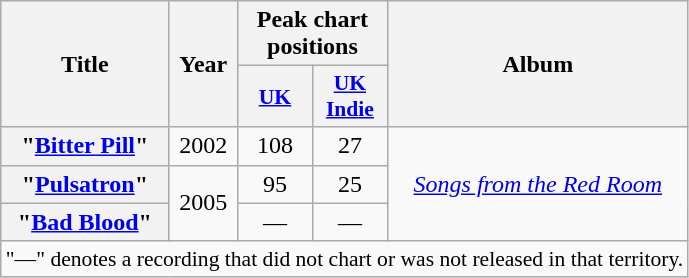<table class="wikitable plainrowheaders" style="text-align:center;">
<tr>
<th scope="col" rowspan="2">Title</th>
<th scope="col" rowspan="2">Year</th>
<th scope="col" colspan="2">Peak chart positions</th>
<th scope="col" rowspan="2">Album</th>
</tr>
<tr>
<th scope="col" style="width:3em;font-size:90%;"><a href='#'>UK</a><br></th>
<th scope="col" style="width:3em;font-size:90%;"><a href='#'>UK Indie</a></th>
</tr>
<tr>
<th scope="row">"<a href='#'>Bitter Pill</a>"</th>
<td>2002</td>
<td>108</td>
<td>27</td>
<td rowspan="3"><em><a href='#'>Songs from the Red Room</a></em></td>
</tr>
<tr>
<th scope="row">"<a href='#'>Pulsatron</a>"</th>
<td rowspan="2">2005</td>
<td>95</td>
<td>25</td>
</tr>
<tr>
<th scope="row">"<a href='#'>Bad Blood</a>"</th>
<td>—</td>
<td>—</td>
</tr>
<tr>
<td colspan="5" style="font-size:90%">"—" denotes a recording that did not chart or was not released in that territory.</td>
</tr>
</table>
